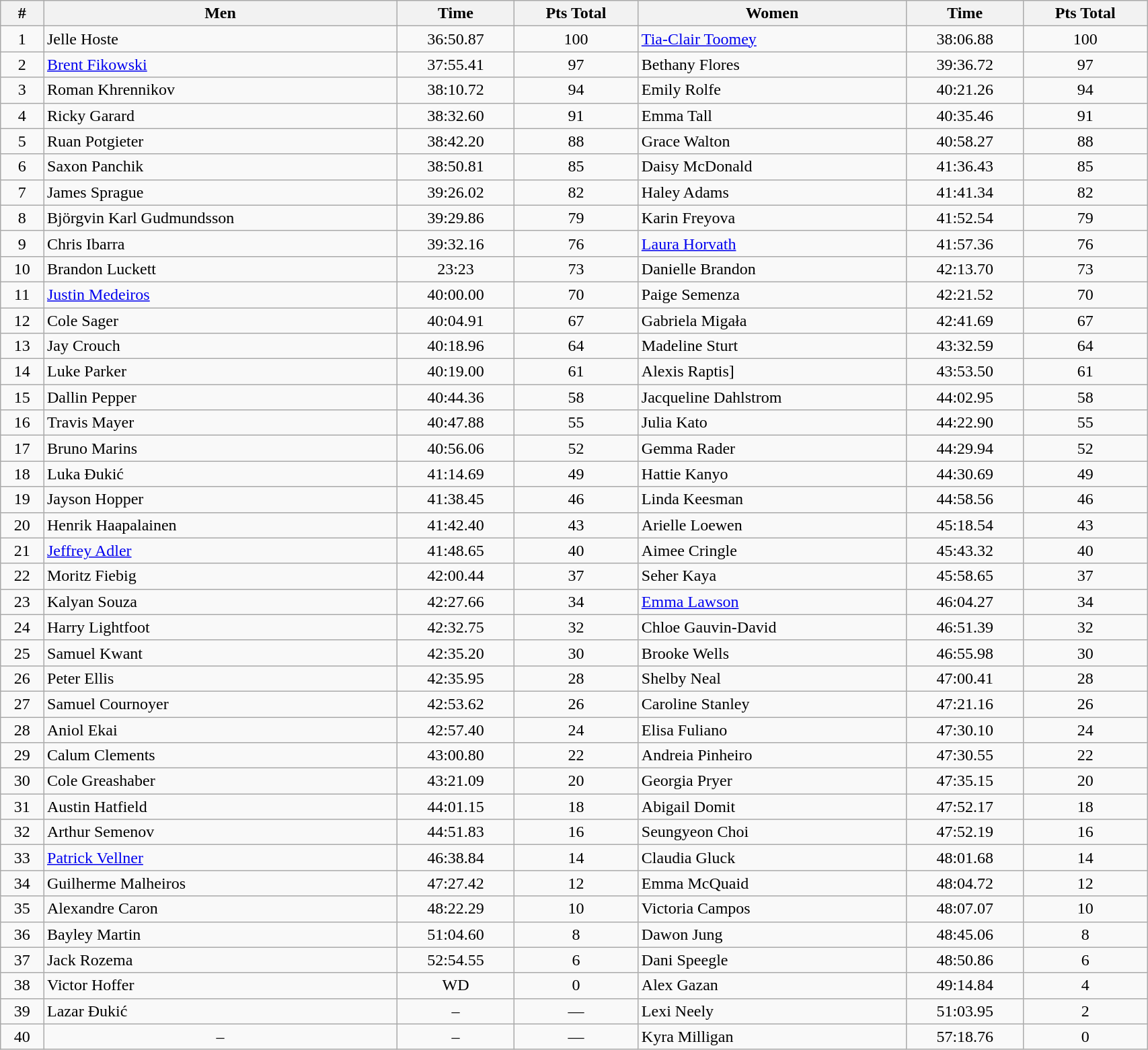<table class="wikitable sortable" style="display: inline-table;width: 90%; text-align:center">
<tr>
<th>#</th>
<th>Men</th>
<th>Time</th>
<th>Pts Total</th>
<th>Women</th>
<th>Time</th>
<th>Pts Total</th>
</tr>
<tr>
<td>1</td>
<td align=left> Jelle Hoste</td>
<td>36:50.87</td>
<td>100</td>
<td align=left> <a href='#'>Tia-Clair Toomey</a></td>
<td>38:06.88</td>
<td>100</td>
</tr>
<tr>
<td>2</td>
<td align=left> <a href='#'>Brent Fikowski</a></td>
<td>37:55.41</td>
<td>97</td>
<td align=left> Bethany Flores</td>
<td>39:36.72</td>
<td>97</td>
</tr>
<tr>
<td>3</td>
<td align=left> Roman Khrennikov</td>
<td>38:10.72</td>
<td>94</td>
<td align=left> Emily Rolfe</td>
<td>40:21.26</td>
<td>94</td>
</tr>
<tr>
<td>4</td>
<td align=left> Ricky Garard</td>
<td>38:32.60</td>
<td>91</td>
<td align=left> Emma Tall</td>
<td>40:35.46</td>
<td>91</td>
</tr>
<tr>
<td>5</td>
<td align=left> Ruan Potgieter</td>
<td>38:42.20</td>
<td>88</td>
<td align=left> Grace Walton</td>
<td>40:58.27</td>
<td>88</td>
</tr>
<tr>
<td>6</td>
<td align=left> Saxon Panchik</td>
<td>38:50.81</td>
<td>85</td>
<td align=left> Daisy McDonald</td>
<td>41:36.43</td>
<td>85</td>
</tr>
<tr>
<td>7</td>
<td align=left> James Sprague</td>
<td>39:26.02</td>
<td>82</td>
<td align=left> Haley Adams</td>
<td>41:41.34</td>
<td>82</td>
</tr>
<tr>
<td>8</td>
<td align=left> Björgvin Karl Gudmundsson</td>
<td>39:29.86</td>
<td>79</td>
<td align=left> Karin Freyova</td>
<td>41:52.54</td>
<td>79</td>
</tr>
<tr>
<td>9</td>
<td align=left> Chris Ibarra</td>
<td>39:32.16</td>
<td>76</td>
<td align=left> <a href='#'>Laura Horvath</a></td>
<td>41:57.36</td>
<td>76</td>
</tr>
<tr>
<td>10</td>
<td align=left> Brandon Luckett</td>
<td>23:23</td>
<td>73</td>
<td align=left> Danielle Brandon</td>
<td>42:13.70</td>
<td>73</td>
</tr>
<tr>
<td>11</td>
<td align=left> <a href='#'>Justin Medeiros</a></td>
<td>40:00.00</td>
<td>70</td>
<td align=left> Paige Semenza</td>
<td>42:21.52</td>
<td>70</td>
</tr>
<tr>
<td>12</td>
<td align=left> Cole Sager</td>
<td>40:04.91</td>
<td>67</td>
<td align=left> Gabriela Migała</td>
<td>42:41.69</td>
<td>67</td>
</tr>
<tr>
<td>13</td>
<td align=left> Jay Crouch</td>
<td>40:18.96</td>
<td>64</td>
<td align=left> Madeline Sturt</td>
<td>43:32.59</td>
<td>64</td>
</tr>
<tr>
<td>14</td>
<td align=left> Luke Parker</td>
<td>40:19.00</td>
<td>61</td>
<td align=left> Alexis Raptis]</td>
<td>43:53.50</td>
<td>61</td>
</tr>
<tr>
<td>15</td>
<td align=left> Dallin Pepper</td>
<td>40:44.36</td>
<td>58</td>
<td align=left> Jacqueline Dahlstrom</td>
<td>44:02.95</td>
<td>58</td>
</tr>
<tr>
<td>16</td>
<td align=left> Travis Mayer</td>
<td>40:47.88</td>
<td>55</td>
<td align=left> Julia Kato</td>
<td>44:22.90</td>
<td>55</td>
</tr>
<tr>
<td>17</td>
<td align=left> Bruno Marins</td>
<td>40:56.06</td>
<td>52</td>
<td align=left> Gemma Rader</td>
<td>44:29.94</td>
<td>52</td>
</tr>
<tr>
<td>18</td>
<td align=left> Luka Đukić</td>
<td>41:14.69</td>
<td>49</td>
<td align=left> Hattie Kanyo</td>
<td>44:30.69</td>
<td>49</td>
</tr>
<tr>
<td>19</td>
<td align=left> Jayson Hopper</td>
<td>41:38.45</td>
<td>46</td>
<td align=left> Linda Keesman</td>
<td>44:58.56</td>
<td>46</td>
</tr>
<tr>
<td>20</td>
<td align=left> Henrik Haapalainen</td>
<td>41:42.40</td>
<td>43</td>
<td align=left> Arielle Loewen</td>
<td>45:18.54</td>
<td>43</td>
</tr>
<tr>
<td>21</td>
<td align=left> <a href='#'>Jeffrey Adler</a></td>
<td>41:48.65</td>
<td>40</td>
<td align=left> Aimee Cringle</td>
<td>45:43.32</td>
<td>40</td>
</tr>
<tr>
<td>22</td>
<td align=left> Moritz Fiebig</td>
<td>42:00.44</td>
<td>37</td>
<td align=left> Seher Kaya</td>
<td>45:58.65</td>
<td>37</td>
</tr>
<tr>
<td>23</td>
<td align=left> Kalyan Souza</td>
<td>42:27.66</td>
<td>34</td>
<td align=left> <a href='#'>Emma Lawson</a></td>
<td>46:04.27</td>
<td>34</td>
</tr>
<tr>
<td>24</td>
<td align=left> Harry Lightfoot</td>
<td>42:32.75</td>
<td>32</td>
<td align=left> Chloe Gauvin-David</td>
<td>46:51.39</td>
<td>32</td>
</tr>
<tr>
<td>25</td>
<td align=left> Samuel Kwant</td>
<td>42:35.20</td>
<td>30</td>
<td align=left> Brooke Wells</td>
<td>46:55.98</td>
<td>30</td>
</tr>
<tr>
<td>26</td>
<td align=left> Peter Ellis</td>
<td>42:35.95</td>
<td>28</td>
<td align=left> Shelby Neal</td>
<td>47:00.41</td>
<td>28</td>
</tr>
<tr>
<td>27</td>
<td align=left> Samuel Cournoyer</td>
<td>42:53.62</td>
<td>26</td>
<td align=left> Caroline Stanley</td>
<td>47:21.16</td>
<td>26</td>
</tr>
<tr>
<td>28</td>
<td align=left> Aniol Ekai</td>
<td>42:57.40</td>
<td>24</td>
<td align=left> Elisa Fuliano</td>
<td>47:30.10</td>
<td>24</td>
</tr>
<tr>
<td>29</td>
<td align=left> Calum Clements</td>
<td>43:00.80</td>
<td>22</td>
<td align=left> Andreia Pinheiro</td>
<td>47:30.55</td>
<td>22</td>
</tr>
<tr>
<td>30</td>
<td align=left> Cole Greashaber</td>
<td>43:21.09</td>
<td>20</td>
<td align=left> Georgia Pryer</td>
<td>47:35.15</td>
<td>20</td>
</tr>
<tr>
<td>31</td>
<td align=left> Austin Hatfield</td>
<td>44:01.15</td>
<td>18</td>
<td align=left> Abigail Domit</td>
<td>47:52.17</td>
<td>18</td>
</tr>
<tr>
<td>32</td>
<td align=left> Arthur Semenov</td>
<td>44:51.83</td>
<td>16</td>
<td align=left> Seungyeon Choi</td>
<td>47:52.19</td>
<td>16</td>
</tr>
<tr>
<td>33</td>
<td align=left> <a href='#'>Patrick Vellner</a></td>
<td>46:38.84</td>
<td>14</td>
<td align=left> Claudia Gluck</td>
<td>48:01.68</td>
<td>14</td>
</tr>
<tr>
<td>34</td>
<td align=left> Guilherme Malheiros</td>
<td>47:27.42</td>
<td>12</td>
<td align=left> Emma McQuaid</td>
<td>48:04.72</td>
<td>12</td>
</tr>
<tr>
<td>35</td>
<td align=left> Alexandre Caron</td>
<td>48:22.29</td>
<td>10</td>
<td align=left> Victoria Campos</td>
<td>48:07.07</td>
<td>10</td>
</tr>
<tr>
<td>36</td>
<td align=left> Bayley Martin</td>
<td>51:04.60</td>
<td>8</td>
<td align=left> Dawon Jung</td>
<td>48:45.06</td>
<td>8</td>
</tr>
<tr>
<td>37</td>
<td align=left> Jack Rozema</td>
<td>52:54.55</td>
<td>6</td>
<td align=left> Dani Speegle</td>
<td>48:50.86</td>
<td>6</td>
</tr>
<tr>
<td>38</td>
<td align=left> Victor Hoffer</td>
<td>WD</td>
<td>0</td>
<td align=left> Alex Gazan</td>
<td>49:14.84</td>
<td>4</td>
</tr>
<tr>
<td>39</td>
<td align=left> Lazar Đukić</td>
<td>–</td>
<td>—</td>
<td align=left> Lexi Neely</td>
<td>51:03.95</td>
<td>2</td>
</tr>
<tr>
<td>40</td>
<td>–</td>
<td>–</td>
<td>—</td>
<td align=left> Kyra Milligan</td>
<td>57:18.76</td>
<td>0</td>
</tr>
</table>
